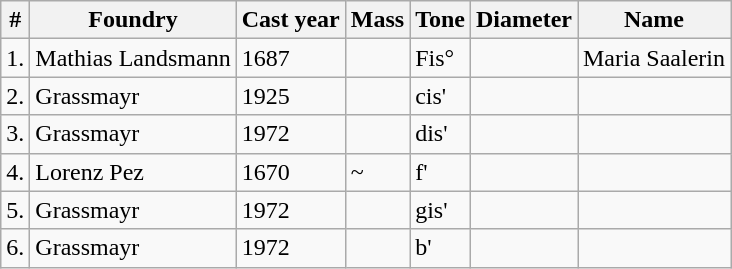<table class="wikitable">
<tr>
<th>#</th>
<th>Foundry</th>
<th>Cast year</th>
<th>Mass</th>
<th>Tone</th>
<th>Diameter</th>
<th>Name</th>
</tr>
<tr>
<td>1.</td>
<td>Mathias Landsmann</td>
<td>1687</td>
<td></td>
<td>Fis°</td>
<td></td>
<td>Maria Saalerin</td>
</tr>
<tr>
<td>2.</td>
<td>Grassmayr</td>
<td>1925</td>
<td></td>
<td>cis'</td>
<td></td>
<td></td>
</tr>
<tr>
<td>3.</td>
<td>Grassmayr</td>
<td>1972</td>
<td></td>
<td>dis'</td>
<td></td>
<td></td>
</tr>
<tr>
<td>4.</td>
<td>Lorenz Pez</td>
<td>1670</td>
<td>~</td>
<td>f'</td>
<td></td>
<td></td>
</tr>
<tr>
<td>5.</td>
<td>Grassmayr</td>
<td>1972</td>
<td></td>
<td>gis'</td>
<td></td>
<td></td>
</tr>
<tr>
<td>6.</td>
<td>Grassmayr</td>
<td>1972</td>
<td></td>
<td>b'</td>
<td></td>
<td></td>
</tr>
</table>
